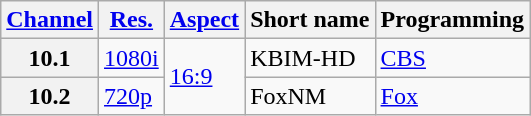<table class="wikitable">
<tr>
<th><a href='#'>Channel</a></th>
<th><a href='#'>Res.</a></th>
<th><a href='#'>Aspect</a></th>
<th>Short name</th>
<th>Programming</th>
</tr>
<tr>
<th scope = "row">10.1</th>
<td><a href='#'>1080i</a></td>
<td rowspan=2><a href='#'>16:9</a></td>
<td>KBIM-HD</td>
<td><a href='#'>CBS</a></td>
</tr>
<tr>
<th scope = "row">10.2</th>
<td><a href='#'>720p</a></td>
<td>FoxNM</td>
<td><a href='#'>Fox</a></td>
</tr>
</table>
